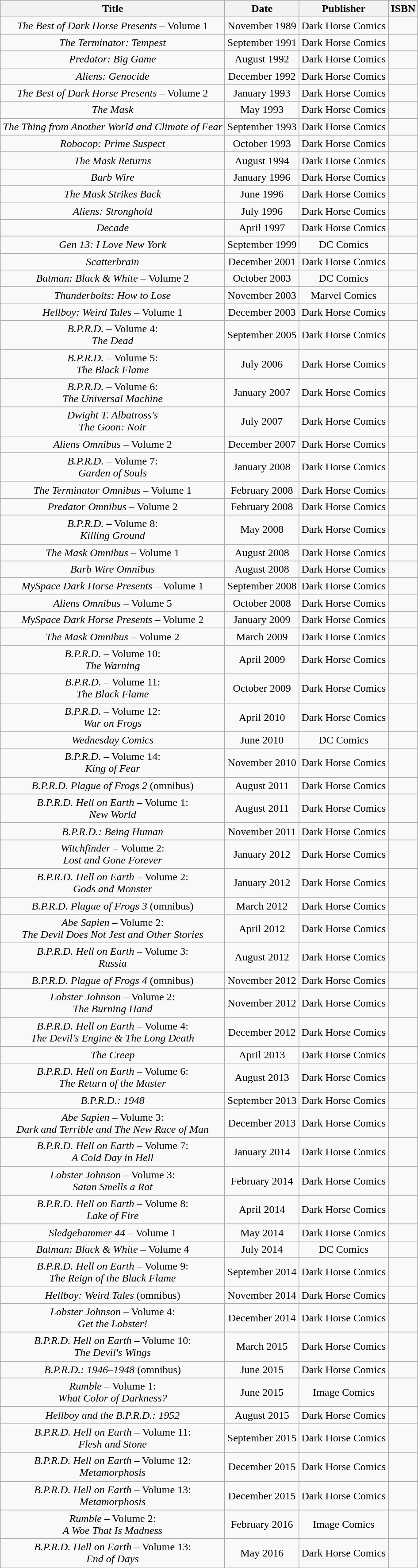<table class="wikitable" style="text-align: center">
<tr>
<th>Title</th>
<th>Date</th>
<th>Publisher</th>
<th>ISBN</th>
</tr>
<tr>
<td><em>The Best of Dark Horse Presents</em> – Volume 1</td>
<td>November 1989</td>
<td>Dark Horse Comics</td>
<td></td>
</tr>
<tr>
<td><em>The Terminator: Tempest</em></td>
<td>September 1991</td>
<td>Dark Horse Comics</td>
<td></td>
</tr>
<tr>
<td><em>Predator: Big Game</em></td>
<td>August 1992</td>
<td>Dark Horse Comics</td>
<td></td>
</tr>
<tr>
<td><em>Aliens: Genocide</em></td>
<td>December 1992</td>
<td>Dark Horse Comics</td>
<td></td>
</tr>
<tr>
<td><em>The Best of Dark Horse Presents</em> – Volume 2</td>
<td>January 1993</td>
<td>Dark Horse Comics</td>
<td></td>
</tr>
<tr>
<td><em>The Mask</em></td>
<td>May 1993</td>
<td>Dark Horse Comics</td>
<td></td>
</tr>
<tr>
<td><em>The Thing from Another World and Climate of Fear</em></td>
<td>September 1993</td>
<td>Dark Horse Comics</td>
<td></td>
</tr>
<tr>
<td><em>Robocop: Prime Suspect</em></td>
<td>October 1993</td>
<td>Dark Horse Comics</td>
<td></td>
</tr>
<tr>
<td><em>The Mask Returns</em></td>
<td>August 1994</td>
<td>Dark Horse Comics</td>
<td></td>
</tr>
<tr>
<td><em>Barb Wire</em></td>
<td>January 1996</td>
<td>Dark Horse Comics</td>
<td></td>
</tr>
<tr>
<td><em>The Mask Strikes Back</em></td>
<td>June 1996</td>
<td>Dark Horse Comics</td>
<td></td>
</tr>
<tr>
<td><em>Aliens: Stronghold</em></td>
<td>July 1996</td>
<td>Dark Horse Comics</td>
<td></td>
</tr>
<tr>
<td><em>Decade</em></td>
<td>April 1997</td>
<td>Dark Horse Comics</td>
<td></td>
</tr>
<tr>
<td><em>Gen 13: I Love New York</em></td>
<td>September 1999</td>
<td>DC Comics</td>
<td></td>
</tr>
<tr>
<td><em>Scatterbrain</em></td>
<td>December 2001</td>
<td>Dark Horse Comics</td>
<td></td>
</tr>
<tr>
<td><em>Batman: Black & White</em> – Volume 2</td>
<td>October 2003</td>
<td>DC Comics</td>
<td></td>
</tr>
<tr>
<td><em>Thunderbolts: How to Lose</em></td>
<td>November 2003</td>
<td>Marvel Comics</td>
<td></td>
</tr>
<tr>
<td><em>Hellboy: Weird Tales</em> – Volume 1</td>
<td>December 2003</td>
<td>Dark Horse Comics</td>
<td></td>
</tr>
<tr>
<td><em>B.P.R.D.</em> – Volume 4:<br><em>The Dead</em></td>
<td>September 2005</td>
<td>Dark Horse Comics</td>
<td></td>
</tr>
<tr>
<td><em>B.P.R.D.</em> – Volume 5:<br><em>The Black Flame</em></td>
<td>July 2006</td>
<td>Dark Horse Comics</td>
<td></td>
</tr>
<tr>
<td><em>B.P.R.D.</em> – Volume 6:<br><em>The Universal Machine</em></td>
<td>January 2007</td>
<td>Dark Horse Comics</td>
<td></td>
</tr>
<tr>
<td><em>Dwight T. Albatross's<br>The Goon: Noir</em></td>
<td>July 2007</td>
<td>Dark Horse Comics</td>
<td></td>
</tr>
<tr>
<td><em>Aliens Omnibus</em> – Volume 2</td>
<td>December 2007</td>
<td>Dark Horse Comics</td>
<td></td>
</tr>
<tr>
<td><em>B.P.R.D.</em> – Volume 7:<br><em>Garden of Souls</em></td>
<td>January 2008</td>
<td>Dark Horse Comics</td>
<td></td>
</tr>
<tr>
<td><em>The Terminator Omnibus</em> – Volume 1</td>
<td>February 2008</td>
<td>Dark Horse Comics</td>
<td></td>
</tr>
<tr>
<td><em>Predator Omnibus</em> – Volume 2</td>
<td>February 2008</td>
<td>Dark Horse Comics</td>
<td></td>
</tr>
<tr>
<td><em>B.P.R.D.</em> – Volume 8:<br><em>Killing Ground</em></td>
<td>May 2008</td>
<td>Dark Horse Comics</td>
<td></td>
</tr>
<tr>
<td><em>The Mask Omnibus</em> – Volume 1</td>
<td>August 2008</td>
<td>Dark Horse Comics</td>
<td></td>
</tr>
<tr>
<td><em>Barb Wire Omnibus</em></td>
<td>August 2008</td>
<td>Dark Horse Comics</td>
<td></td>
</tr>
<tr>
<td><em>MySpace Dark Horse Presents</em> – Volume 1</td>
<td>September 2008</td>
<td>Dark Horse Comics</td>
<td></td>
</tr>
<tr>
<td><em>Aliens Omnibus</em> – Volume 5</td>
<td>October 2008</td>
<td>Dark Horse Comics</td>
<td></td>
</tr>
<tr>
<td><em>MySpace Dark Horse Presents</em> – Volume 2</td>
<td>January 2009</td>
<td>Dark Horse Comics</td>
<td></td>
</tr>
<tr>
<td><em>The Mask Omnibus</em> – Volume 2</td>
<td>March 2009</td>
<td>Dark Horse Comics</td>
<td></td>
</tr>
<tr>
<td><em>B.P.R.D.</em> – Volume 10:<br><em>The Warning</em></td>
<td>April 2009</td>
<td>Dark Horse Comics</td>
<td></td>
</tr>
<tr>
<td><em>B.P.R.D.</em> – Volume 11:<br><em>The Black Flame</em></td>
<td>October 2009</td>
<td>Dark Horse Comics</td>
<td></td>
</tr>
<tr>
<td><em>B.P.R.D.</em> – Volume 12:<br><em>War on Frogs</em></td>
<td>April 2010</td>
<td>Dark Horse Comics</td>
<td></td>
</tr>
<tr>
<td><em>Wednesday Comics</em></td>
<td>June 2010</td>
<td>DC Comics</td>
<td></td>
</tr>
<tr>
<td><em>B.P.R.D.</em> – Volume 14:<br><em>King of Fear</em></td>
<td>November 2010</td>
<td>Dark Horse Comics</td>
<td></td>
</tr>
<tr>
<td><em>B.P.R.D. Plague of Frogs 2</em> (omnibus)</td>
<td>August 2011</td>
<td>Dark Horse Comics</td>
<td></td>
</tr>
<tr>
<td><em>B.P.R.D. Hell on Earth</em> – Volume 1:<br><em>New World</em></td>
<td>August 2011</td>
<td>Dark Horse Comics</td>
<td></td>
</tr>
<tr>
<td><em>B.P.R.D.: Being Human</em></td>
<td>November 2011</td>
<td>Dark Horse Comics</td>
<td></td>
</tr>
<tr>
<td><em>Witchfinder</em> – Volume 2:<br><em>Lost and Gone Forever</em></td>
<td>January 2012</td>
<td>Dark Horse Comics</td>
<td></td>
</tr>
<tr>
<td><em>B.P.R.D. Hell on Earth</em> – Volume 2:<br><em>Gods and Monster</em></td>
<td>January 2012</td>
<td>Dark Horse Comics</td>
<td></td>
</tr>
<tr>
<td><em>B.P.R.D. Plague of Frogs 3</em> (omnibus)</td>
<td>March 2012</td>
<td>Dark Horse Comics</td>
<td></td>
</tr>
<tr>
<td><em>Abe Sapien</em> – Volume 2:<br><em>The Devil Does Not Jest and Other Stories</em></td>
<td>April 2012</td>
<td>Dark Horse Comics</td>
<td></td>
</tr>
<tr>
<td><em>B.P.R.D. Hell on Earth</em> – Volume 3:<br><em>Russia</em></td>
<td>August 2012</td>
<td>Dark Horse Comics</td>
<td></td>
</tr>
<tr>
<td><em>B.P.R.D. Plague of Frogs 4</em> (omnibus)</td>
<td>November 2012</td>
<td>Dark Horse Comics</td>
<td></td>
</tr>
<tr>
<td><em>Lobster Johnson</em> – Volume 2:<br><em>The Burning Hand</em></td>
<td>November 2012</td>
<td>Dark Horse Comics</td>
<td></td>
</tr>
<tr>
<td><em>B.P.R.D. Hell on Earth</em> – Volume 4:<br><em>The Devil's Engine & The Long Death</em></td>
<td>December 2012</td>
<td>Dark Horse Comics</td>
<td></td>
</tr>
<tr>
<td><em>The Creep</em></td>
<td>April 2013</td>
<td>Dark Horse Comics</td>
<td></td>
</tr>
<tr>
<td><em>B.P.R.D. Hell on Earth</em> – Volume 6:<br><em>The Return of the Master</em></td>
<td>August 2013</td>
<td>Dark Horse Comics</td>
<td></td>
</tr>
<tr>
<td><em>B.P.R.D.: 1948</em></td>
<td>September 2013</td>
<td>Dark Horse Comics</td>
<td></td>
</tr>
<tr>
<td><em>Abe Sapien</em> – Volume 3:<br><em>Dark and Terrible and The New Race of Man</em></td>
<td>December 2013</td>
<td>Dark Horse Comics</td>
<td></td>
</tr>
<tr>
<td><em>B.P.R.D. Hell on Earth</em> – Volume 7:<br><em>A Cold Day in Hell</em></td>
<td>January 2014</td>
<td>Dark Horse Comics</td>
<td></td>
</tr>
<tr>
<td><em>Lobster Johnson</em> – Volume 3:<br><em>Satan Smells a Rat</em></td>
<td>February 2014</td>
<td>Dark Horse Comics</td>
<td></td>
</tr>
<tr>
<td><em>B.P.R.D. Hell on Earth</em> – Volume 8:<br><em>Lake of Fire</em></td>
<td>April 2014</td>
<td>Dark Horse Comics</td>
<td></td>
</tr>
<tr>
<td><em>Sledgehammer 44</em> – Volume 1</td>
<td>May 2014</td>
<td>Dark Horse Comics</td>
<td></td>
</tr>
<tr>
<td><em>Batman: Black & White</em> – Volume 4</td>
<td>July 2014</td>
<td>DC Comics</td>
<td></td>
</tr>
<tr>
<td><em>B.P.R.D. Hell on Earth</em> – Volume 9:<br><em>The Reign of the Black Flame</em></td>
<td>September 2014</td>
<td>Dark Horse Comics</td>
<td></td>
</tr>
<tr>
<td><em>Hellboy: Weird Tales</em> (omnibus)</td>
<td>November 2014</td>
<td>Dark Horse Comics</td>
<td></td>
</tr>
<tr>
<td><em>Lobster Johnson</em> – Volume 4:<br><em>Get the Lobster!</em></td>
<td>December 2014</td>
<td>Dark Horse Comics</td>
<td></td>
</tr>
<tr>
<td><em>B.P.R.D. Hell on Earth</em> – Volume 10:<br><em>The Devil's Wings</em></td>
<td>March 2015</td>
<td>Dark Horse Comics</td>
<td></td>
</tr>
<tr>
<td><em>B.P.R.D.: 1946–1948</em> (omnibus)</td>
<td>June 2015</td>
<td>Dark Horse Comics</td>
<td></td>
</tr>
<tr>
<td><em>Rumble</em> – Volume 1:<br><em>What Color of Darkness?</em></td>
<td>June 2015</td>
<td>Image Comics</td>
<td></td>
</tr>
<tr>
<td><em>Hellboy and the B.P.R.D.: 1952</em></td>
<td>August 2015</td>
<td>Dark Horse Comics</td>
<td></td>
</tr>
<tr>
<td><em>B.P.R.D. Hell on Earth</em> – Volume 11:<br><em>Flesh and Stone</em></td>
<td>September 2015</td>
<td>Dark Horse Comics</td>
<td></td>
</tr>
<tr>
<td><em>B.P.R.D. Hell on Earth</em> – Volume 12:<br><em>Metamorphosis</em></td>
<td>December 2015</td>
<td>Dark Horse Comics</td>
<td></td>
</tr>
<tr>
<td><em>B.P.R.D. Hell on Earth</em> – Volume 13:<br><em>Metamorphosis</em></td>
<td>December 2015</td>
<td>Dark Horse Comics</td>
<td></td>
</tr>
<tr>
<td><em>Rumble</em> – Volume 2:<br><em>A Woe That Is Madness</em></td>
<td>February 2016</td>
<td>Image Comics</td>
<td></td>
</tr>
<tr>
<td><em>B.P.R.D. Hell on Earth</em> – Volume 13:<br><em>End of Days</em></td>
<td>May 2016</td>
<td>Dark Horse Comics</td>
<td></td>
</tr>
</table>
